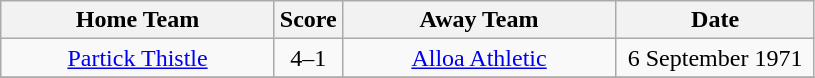<table class="wikitable" style="text-align:center;">
<tr>
<th width=175>Home Team</th>
<th width=20>Score</th>
<th width=175>Away Team</th>
<th width= 125>Date</th>
</tr>
<tr>
<td><a href='#'>Partick Thistle</a></td>
<td>4–1</td>
<td><a href='#'>Alloa Athletic</a></td>
<td>6 September 1971</td>
</tr>
<tr>
</tr>
</table>
